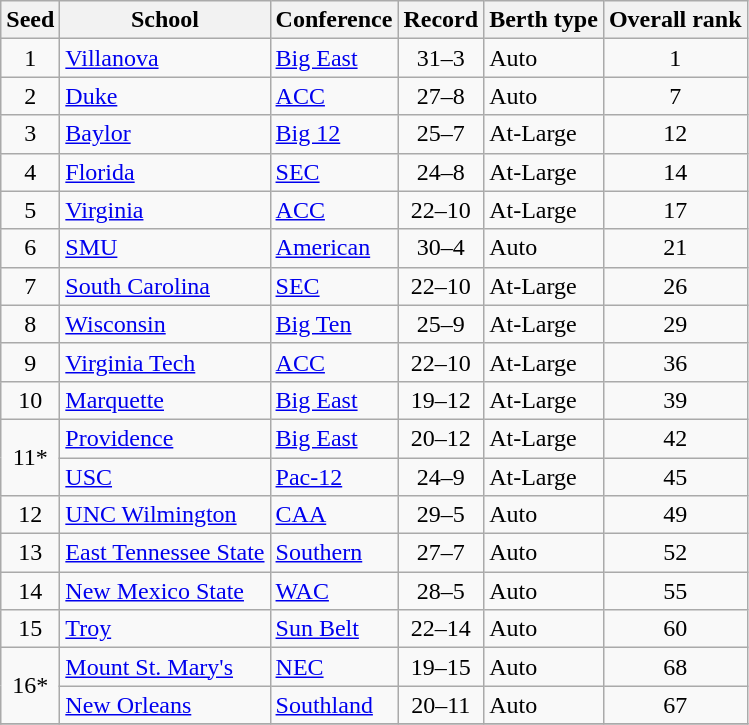<table class="wikitable sortable plainrowheaders">
<tr>
<th scope="col">Seed</th>
<th scope="col">School</th>
<th scope="col">Conference</th>
<th scope="col">Record</th>
<th scope="col">Berth type</th>
<th scope="col">Overall rank</th>
</tr>
<tr>
<td align=center>1</td>
<td><a href='#'>Villanova</a></td>
<td><a href='#'>Big East</a></td>
<td align=center>31–3</td>
<td>Auto</td>
<td align=center>1</td>
</tr>
<tr>
<td align=center>2</td>
<td><a href='#'>Duke</a></td>
<td><a href='#'>ACC</a></td>
<td align=center>27–8</td>
<td>Auto</td>
<td align=center>7</td>
</tr>
<tr>
<td align=center>3</td>
<td><a href='#'>Baylor</a></td>
<td><a href='#'>Big 12</a></td>
<td align=center>25–7</td>
<td>At-Large</td>
<td align=center>12</td>
</tr>
<tr>
<td align=center>4</td>
<td><a href='#'>Florida</a></td>
<td><a href='#'>SEC</a></td>
<td align=center>24–8</td>
<td>At-Large</td>
<td align=center>14</td>
</tr>
<tr>
<td align=center>5</td>
<td><a href='#'>Virginia</a></td>
<td><a href='#'>ACC</a></td>
<td align=center>22–10</td>
<td>At-Large</td>
<td align=center>17</td>
</tr>
<tr>
<td align=center>6</td>
<td><a href='#'>SMU</a></td>
<td><a href='#'>American</a></td>
<td align=center>30–4</td>
<td>Auto</td>
<td align=center>21</td>
</tr>
<tr>
<td align=center>7</td>
<td><a href='#'>South Carolina</a></td>
<td><a href='#'>SEC</a></td>
<td align=center>22–10</td>
<td>At-Large</td>
<td align=center>26</td>
</tr>
<tr>
<td align=center>8</td>
<td><a href='#'>Wisconsin</a></td>
<td><a href='#'>Big Ten</a></td>
<td align=center>25–9</td>
<td>At-Large</td>
<td align=center>29</td>
</tr>
<tr>
<td align=center>9</td>
<td><a href='#'>Virginia Tech</a></td>
<td><a href='#'>ACC</a></td>
<td align=center>22–10</td>
<td>At-Large</td>
<td align=center>36</td>
</tr>
<tr>
<td align=center>10</td>
<td><a href='#'>Marquette</a></td>
<td><a href='#'>Big East</a></td>
<td align=center>19–12</td>
<td>At-Large</td>
<td align=center>39</td>
</tr>
<tr>
<td rowspan=2 align=center>11*</td>
<td><a href='#'>Providence</a></td>
<td><a href='#'>Big East</a></td>
<td align=center>20–12</td>
<td>At-Large</td>
<td align=center>42</td>
</tr>
<tr>
<td><a href='#'>USC</a></td>
<td><a href='#'>Pac-12</a></td>
<td align=center>24–9</td>
<td>At-Large</td>
<td align=center>45</td>
</tr>
<tr>
<td align=center>12</td>
<td><a href='#'>UNC Wilmington</a></td>
<td><a href='#'>CAA</a></td>
<td align=center>29–5</td>
<td>Auto</td>
<td align=center>49</td>
</tr>
<tr>
<td align=center>13</td>
<td><a href='#'>East Tennessee State</a></td>
<td><a href='#'>Southern</a></td>
<td align=center>27–7</td>
<td>Auto</td>
<td align=center>52</td>
</tr>
<tr>
<td align=center>14</td>
<td><a href='#'>New Mexico State</a></td>
<td><a href='#'>WAC</a></td>
<td align=center>28–5</td>
<td>Auto</td>
<td align=center>55</td>
</tr>
<tr>
<td align=center>15</td>
<td><a href='#'>Troy</a></td>
<td><a href='#'>Sun Belt</a></td>
<td align=center>22–14</td>
<td>Auto</td>
<td align=center>60</td>
</tr>
<tr>
<td rowspan=2 align=center>16*</td>
<td><a href='#'>Mount St. Mary's</a></td>
<td><a href='#'>NEC</a></td>
<td align=center>19–15</td>
<td>Auto</td>
<td align=center>68</td>
</tr>
<tr>
<td><a href='#'>New Orleans</a></td>
<td><a href='#'>Southland</a></td>
<td align=center>20–11</td>
<td>Auto</td>
<td align=center>67</td>
</tr>
<tr>
</tr>
</table>
